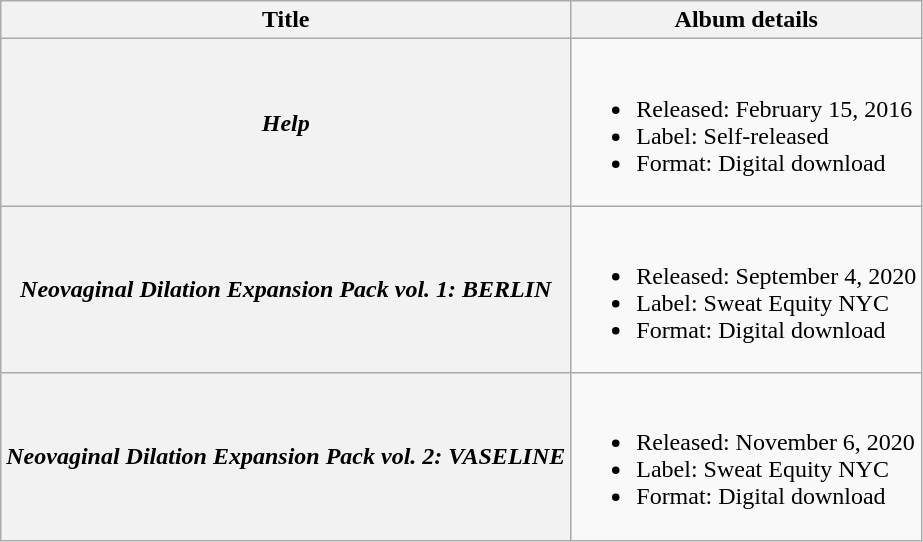<table class="wikitable plainrowheaders">
<tr>
<th>Title</th>
<th>Album details</th>
</tr>
<tr>
<th scope="row"><em>Help</em></th>
<td><br><ul><li>Released: February 15, 2016</li><li>Label: Self-released</li><li>Format: Digital download</li></ul></td>
</tr>
<tr>
<th scope="row"><em>Neovaginal Dilation Expansion Pack vol. 1: BERLIN</em></th>
<td><br><ul><li>Released: September 4, 2020</li><li>Label: Sweat Equity NYC</li><li>Format: Digital download</li></ul></td>
</tr>
<tr>
<th scope="row"><em>Neovaginal Dilation Expansion Pack vol. 2: VASELINE</em></th>
<td><br><ul><li>Released: November 6, 2020</li><li>Label: Sweat Equity NYC</li><li>Format: Digital download</li></ul></td>
</tr>
</table>
